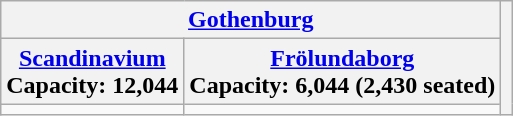<table class="wikitable" style="text-align:center;">
<tr>
<th colspan=2><a href='#'>Gothenburg</a></th>
<th rowspan=3></th>
</tr>
<tr>
<th><a href='#'>Scandinavium</a><br>Capacity: 12,044</th>
<th><a href='#'>Frölundaborg</a><br>Capacity: 6,044 (2,430 seated)</th>
</tr>
<tr>
<td></td>
<td></td>
</tr>
</table>
